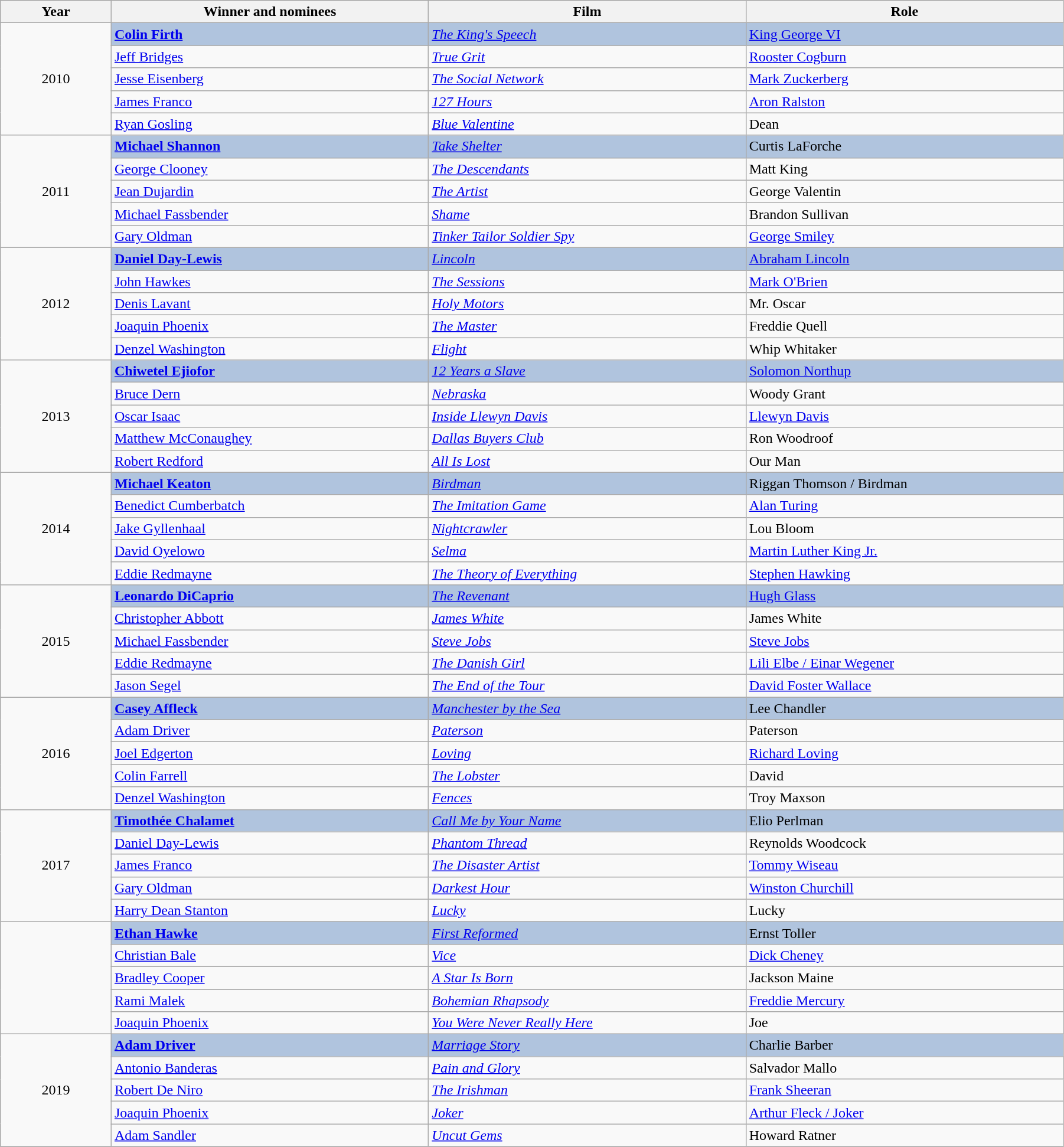<table class="wikitable" width="95%" cellpadding="5">
<tr>
<th width="100"><strong>Year</strong></th>
<th width="300"><strong>Winner and nominees</strong></th>
<th width="300"><strong>Film</strong></th>
<th width="300"><strong>Role</strong></th>
</tr>
<tr>
<td rowspan="5" style="text-align:center;">2010</td>
<td style="background:#B0C4DE;"><strong><a href='#'>Colin Firth</a></strong></td>
<td style="background:#B0C4DE;"><em><a href='#'>The King's Speech</a></em></td>
<td style="background:#B0C4DE;"><a href='#'>King George VI</a></td>
</tr>
<tr>
<td><a href='#'>Jeff Bridges</a></td>
<td><em><a href='#'>True Grit</a></em></td>
<td><a href='#'>Rooster Cogburn</a></td>
</tr>
<tr>
<td><a href='#'>Jesse Eisenberg</a></td>
<td><em><a href='#'>The Social Network</a></em></td>
<td><a href='#'>Mark Zuckerberg</a></td>
</tr>
<tr>
<td><a href='#'>James Franco</a></td>
<td><em><a href='#'>127 Hours</a></em></td>
<td><a href='#'>Aron Ralston</a></td>
</tr>
<tr>
<td><a href='#'>Ryan Gosling</a></td>
<td><em><a href='#'>Blue Valentine</a></em></td>
<td>Dean</td>
</tr>
<tr>
<td rowspan="5" style="text-align:center;">2011</td>
<td style="background:#B0C4DE;"><strong><a href='#'>Michael Shannon</a></strong></td>
<td style="background:#B0C4DE;"><em><a href='#'>Take Shelter</a></em></td>
<td style="background:#B0C4DE;">Curtis LaForche</td>
</tr>
<tr>
<td><a href='#'>George Clooney</a></td>
<td><em><a href='#'>The Descendants</a></em></td>
<td>Matt King</td>
</tr>
<tr>
<td><a href='#'>Jean Dujardin</a></td>
<td><em><a href='#'>The Artist</a></em></td>
<td>George Valentin</td>
</tr>
<tr>
<td><a href='#'>Michael Fassbender</a></td>
<td><em><a href='#'>Shame</a></em></td>
<td>Brandon Sullivan</td>
</tr>
<tr>
<td><a href='#'>Gary Oldman</a></td>
<td><em><a href='#'>Tinker Tailor Soldier Spy</a></em></td>
<td><a href='#'>George Smiley</a></td>
</tr>
<tr>
<td rowspan="5" style="text-align:center;">2012</td>
<td style="background:#B0C4DE;"><strong><a href='#'>Daniel Day-Lewis</a></strong></td>
<td style="background:#B0C4DE;"><em><a href='#'>Lincoln</a></em></td>
<td style="background:#B0C4DE;"><a href='#'>Abraham Lincoln</a></td>
</tr>
<tr>
<td><a href='#'>John Hawkes</a></td>
<td><em><a href='#'>The Sessions</a></em></td>
<td><a href='#'>Mark O'Brien</a></td>
</tr>
<tr>
<td><a href='#'>Denis Lavant</a></td>
<td><em><a href='#'>Holy Motors</a></em></td>
<td>Mr. Oscar</td>
</tr>
<tr>
<td><a href='#'>Joaquin Phoenix</a></td>
<td><em><a href='#'>The Master</a></em></td>
<td>Freddie Quell</td>
</tr>
<tr>
<td><a href='#'>Denzel Washington</a></td>
<td><em><a href='#'>Flight</a></em></td>
<td>Whip Whitaker</td>
</tr>
<tr>
<td rowspan="5" style="text-align:center;">2013</td>
<td style="background:#B0C4DE;"><strong><a href='#'>Chiwetel Ejiofor</a></strong></td>
<td style="background:#B0C4DE;"><em><a href='#'>12 Years a Slave</a></em></td>
<td style="background:#B0C4DE;"><a href='#'>Solomon Northup</a></td>
</tr>
<tr>
<td><a href='#'>Bruce Dern</a></td>
<td><em><a href='#'>Nebraska</a></em></td>
<td>Woody Grant</td>
</tr>
<tr>
<td><a href='#'>Oscar Isaac</a></td>
<td><em><a href='#'>Inside Llewyn Davis</a></em></td>
<td><a href='#'>Llewyn Davis</a></td>
</tr>
<tr>
<td><a href='#'>Matthew McConaughey</a></td>
<td><em><a href='#'>Dallas Buyers Club</a></em></td>
<td>Ron Woodroof</td>
</tr>
<tr>
<td><a href='#'>Robert Redford</a></td>
<td><em><a href='#'>All Is Lost</a></em></td>
<td>Our Man</td>
</tr>
<tr>
<td rowspan="5" style="text-align:center;">2014</td>
<td style="background:#B0C4DE;"><strong><a href='#'>Michael Keaton</a></strong></td>
<td style="background:#B0C4DE;"><em><a href='#'>Birdman</a></em></td>
<td style="background:#B0C4DE;">Riggan Thomson / Birdman</td>
</tr>
<tr>
<td><a href='#'>Benedict Cumberbatch</a></td>
<td><em><a href='#'>The Imitation Game</a></em></td>
<td><a href='#'>Alan Turing</a></td>
</tr>
<tr>
<td><a href='#'>Jake Gyllenhaal</a></td>
<td><em><a href='#'>Nightcrawler</a></em></td>
<td>Lou Bloom</td>
</tr>
<tr>
<td><a href='#'>David Oyelowo</a></td>
<td><em><a href='#'>Selma</a></em></td>
<td><a href='#'>Martin Luther King Jr.</a></td>
</tr>
<tr>
<td><a href='#'>Eddie Redmayne</a></td>
<td><em><a href='#'>The Theory of Everything</a></em></td>
<td><a href='#'>Stephen Hawking</a></td>
</tr>
<tr>
<td rowspan="5" style="text-align:center;">2015</td>
<td style="background:#B0C4DE;"><strong><a href='#'>Leonardo DiCaprio</a></strong></td>
<td style="background:#B0C4DE;"><em><a href='#'>The Revenant</a></em></td>
<td style="background:#B0C4DE;"><a href='#'>Hugh Glass</a></td>
</tr>
<tr>
<td><a href='#'>Christopher Abbott</a></td>
<td><em><a href='#'>James White</a></em></td>
<td>James White</td>
</tr>
<tr>
<td><a href='#'>Michael Fassbender</a></td>
<td><em><a href='#'>Steve Jobs</a></em></td>
<td><a href='#'>Steve Jobs</a></td>
</tr>
<tr>
<td><a href='#'>Eddie Redmayne</a></td>
<td><em><a href='#'>The Danish Girl</a></em></td>
<td><a href='#'>Lili Elbe / Einar Wegener</a></td>
</tr>
<tr>
<td><a href='#'>Jason Segel</a></td>
<td><em><a href='#'>The End of the Tour</a></em></td>
<td><a href='#'>David Foster Wallace</a></td>
</tr>
<tr>
<td rowspan=5 style="text-align:center;">2016</td>
<td style="background:#B0C4DE;"><strong><a href='#'>Casey Affleck</a></strong></td>
<td style="background:#B0C4DE;"><em><a href='#'>Manchester by the Sea</a></em></td>
<td style="background:#B0C4DE;">Lee Chandler</td>
</tr>
<tr>
<td><a href='#'>Adam Driver</a></td>
<td><em><a href='#'>Paterson</a></em></td>
<td>Paterson</td>
</tr>
<tr>
<td><a href='#'>Joel Edgerton</a></td>
<td><em><a href='#'>Loving</a></em></td>
<td><a href='#'>Richard Loving</a></td>
</tr>
<tr>
<td><a href='#'>Colin Farrell</a></td>
<td><em><a href='#'>The Lobster</a></em></td>
<td>David</td>
</tr>
<tr>
<td><a href='#'>Denzel Washington</a></td>
<td><em><a href='#'>Fences</a></em></td>
<td>Troy Maxson</td>
</tr>
<tr>
<td rowspan=5 style="text-align:center;">2017</td>
<td style="background:#B0C4DE;"><strong><a href='#'>Timothée Chalamet</a></strong></td>
<td style="background:#B0C4DE;"><em><a href='#'>Call Me by Your Name</a></em></td>
<td style="background:#B0C4DE;">Elio Perlman</td>
</tr>
<tr>
<td><a href='#'>Daniel Day-Lewis</a></td>
<td><em><a href='#'>Phantom Thread</a></em></td>
<td>Reynolds Woodcock</td>
</tr>
<tr>
<td><a href='#'>James Franco</a></td>
<td><em><a href='#'>The Disaster Artist</a></em></td>
<td><a href='#'>Tommy Wiseau</a></td>
</tr>
<tr>
<td><a href='#'>Gary Oldman</a></td>
<td><em><a href='#'>Darkest Hour</a></em></td>
<td><a href='#'>Winston Churchill</a></td>
</tr>
<tr>
<td><a href='#'>Harry Dean Stanton</a></td>
<td><em><a href='#'>Lucky</a></em></td>
<td>Lucky</td>
</tr>
<tr>
<td rowspan=5></td>
<td style="background:#B0C4DE;"><strong><a href='#'>Ethan Hawke</a></strong></td>
<td style="background:#B0C4DE;"><em><a href='#'>First Reformed</a></em></td>
<td style="background:#B0C4DE;">Ernst Toller</td>
</tr>
<tr>
<td><a href='#'>Christian Bale</a></td>
<td><em><a href='#'>Vice</a></em></td>
<td><a href='#'>Dick Cheney</a></td>
</tr>
<tr>
<td><a href='#'>Bradley Cooper</a></td>
<td><em><a href='#'>A Star Is Born</a></em></td>
<td>Jackson Maine</td>
</tr>
<tr>
<td><a href='#'>Rami Malek</a></td>
<td><em><a href='#'>Bohemian Rhapsody</a></em></td>
<td><a href='#'>Freddie Mercury</a></td>
</tr>
<tr>
<td><a href='#'>Joaquin Phoenix</a></td>
<td><em><a href='#'>You Were Never Really Here</a></em></td>
<td>Joe</td>
</tr>
<tr>
<td rowspan=5 style="text-align:center;">2019<br></td>
<td style="background:#B0C4DE;"><strong><a href='#'>Adam Driver</a></strong></td>
<td style="background:#B0C4DE;"><em><a href='#'>Marriage Story</a></em></td>
<td style="background:#B0C4DE;">Charlie Barber</td>
</tr>
<tr>
<td><a href='#'>Antonio Banderas</a></td>
<td><em><a href='#'>Pain and Glory</a></em></td>
<td>Salvador Mallo</td>
</tr>
<tr>
<td><a href='#'>Robert De Niro</a></td>
<td><em><a href='#'>The Irishman</a></em></td>
<td><a href='#'>Frank Sheeran</a></td>
</tr>
<tr>
<td><a href='#'>Joaquin Phoenix</a></td>
<td><em><a href='#'>Joker</a></em></td>
<td><a href='#'>Arthur Fleck / Joker</a></td>
</tr>
<tr>
<td><a href='#'>Adam Sandler</a></td>
<td><em><a href='#'>Uncut Gems</a></em></td>
<td>Howard Ratner</td>
</tr>
<tr>
</tr>
</table>
